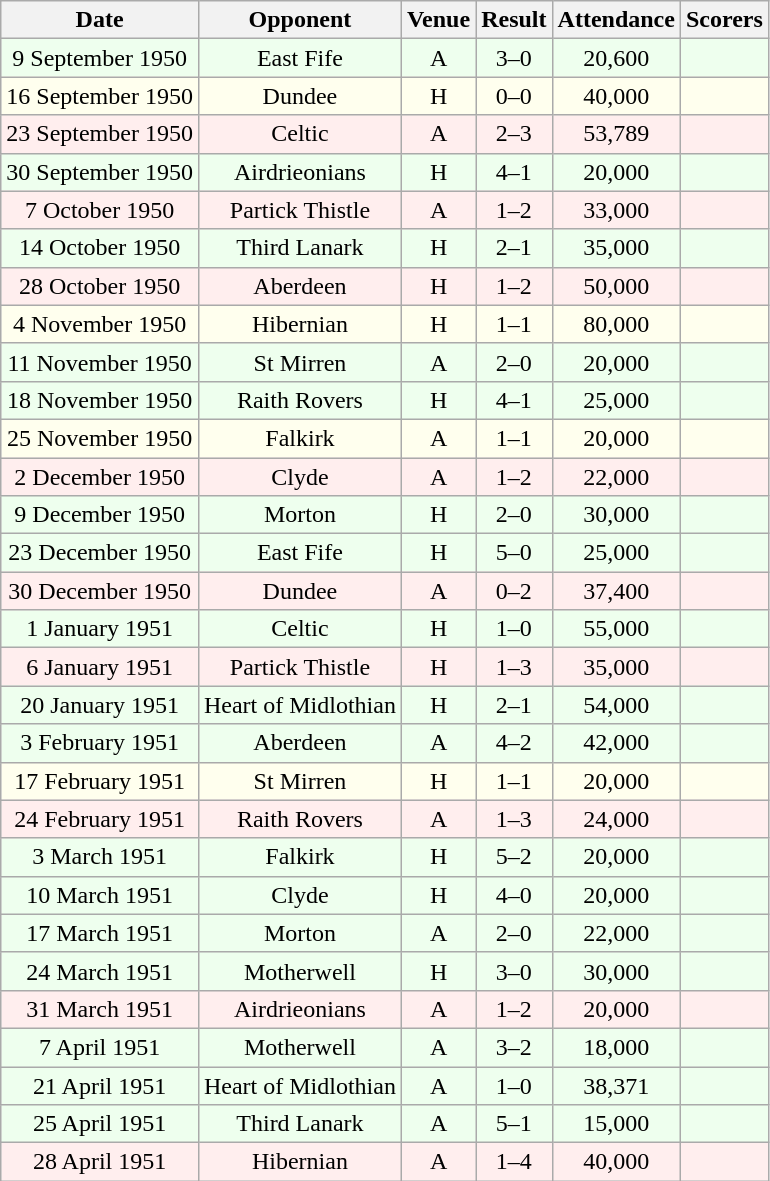<table class="wikitable sortable" style="font-size:100%; text-align:center">
<tr>
<th>Date</th>
<th>Opponent</th>
<th>Venue</th>
<th>Result</th>
<th>Attendance</th>
<th>Scorers</th>
</tr>
<tr bgcolor = "#EEFFEE">
<td>9 September 1950</td>
<td>East Fife</td>
<td>A</td>
<td>3–0</td>
<td>20,600</td>
<td></td>
</tr>
<tr bgcolor = "#FFFFEE">
<td>16 September 1950</td>
<td>Dundee</td>
<td>H</td>
<td>0–0</td>
<td>40,000</td>
<td></td>
</tr>
<tr bgcolor = "#FFEEEE">
<td>23 September 1950</td>
<td>Celtic</td>
<td>A</td>
<td>2–3</td>
<td>53,789</td>
<td></td>
</tr>
<tr bgcolor = "#EEFFEE">
<td>30 September 1950</td>
<td>Airdrieonians</td>
<td>H</td>
<td>4–1</td>
<td>20,000</td>
<td></td>
</tr>
<tr bgcolor = "#FFEEEE">
<td>7 October 1950</td>
<td>Partick Thistle</td>
<td>A</td>
<td>1–2</td>
<td>33,000</td>
<td></td>
</tr>
<tr bgcolor = "#EEFFEE">
<td>14 October 1950</td>
<td>Third Lanark</td>
<td>H</td>
<td>2–1</td>
<td>35,000</td>
<td></td>
</tr>
<tr bgcolor = "#FFEEEE">
<td>28 October 1950</td>
<td>Aberdeen</td>
<td>H</td>
<td>1–2</td>
<td>50,000</td>
<td></td>
</tr>
<tr bgcolor = "#FFFFEE">
<td>4 November 1950</td>
<td>Hibernian</td>
<td>H</td>
<td>1–1</td>
<td>80,000</td>
<td></td>
</tr>
<tr bgcolor = "#EEFFEE">
<td>11 November 1950</td>
<td>St Mirren</td>
<td>A</td>
<td>2–0</td>
<td>20,000</td>
<td></td>
</tr>
<tr bgcolor = "#EEFFEE">
<td>18 November 1950</td>
<td>Raith Rovers</td>
<td>H</td>
<td>4–1</td>
<td>25,000</td>
<td></td>
</tr>
<tr bgcolor = "#FFFFEE">
<td>25 November 1950</td>
<td>Falkirk</td>
<td>A</td>
<td>1–1</td>
<td>20,000</td>
<td></td>
</tr>
<tr bgcolor = "#FFEEEE">
<td>2 December 1950</td>
<td>Clyde</td>
<td>A</td>
<td>1–2</td>
<td>22,000</td>
<td></td>
</tr>
<tr bgcolor = "#EEFFEE">
<td>9 December 1950</td>
<td>Morton</td>
<td>H</td>
<td>2–0</td>
<td>30,000</td>
<td></td>
</tr>
<tr bgcolor = "#EEFFEE">
<td>23 December 1950</td>
<td>East Fife</td>
<td>H</td>
<td>5–0</td>
<td>25,000</td>
<td></td>
</tr>
<tr bgcolor = "#FFEEEE">
<td>30 December 1950</td>
<td>Dundee</td>
<td>A</td>
<td>0–2</td>
<td>37,400</td>
<td></td>
</tr>
<tr bgcolor = "#EEFFEE">
<td>1 January 1951</td>
<td>Celtic</td>
<td>H</td>
<td>1–0</td>
<td>55,000</td>
<td></td>
</tr>
<tr bgcolor = "#FFEEEE">
<td>6 January 1951</td>
<td>Partick Thistle</td>
<td>H</td>
<td>1–3</td>
<td>35,000</td>
<td></td>
</tr>
<tr bgcolor = "#EEFFEE">
<td>20 January 1951</td>
<td>Heart of Midlothian</td>
<td>H</td>
<td>2–1</td>
<td>54,000</td>
<td></td>
</tr>
<tr bgcolor = "#EEFFEE">
<td>3 February 1951</td>
<td>Aberdeen</td>
<td>A</td>
<td>4–2</td>
<td>42,000</td>
<td></td>
</tr>
<tr bgcolor = "#FFFFEE">
<td>17 February 1951</td>
<td>St Mirren</td>
<td>H</td>
<td>1–1</td>
<td>20,000</td>
<td></td>
</tr>
<tr bgcolor = "#FFEEEE">
<td>24 February 1951</td>
<td>Raith Rovers</td>
<td>A</td>
<td>1–3</td>
<td>24,000</td>
<td></td>
</tr>
<tr bgcolor = "#EEFFEE">
<td>3 March 1951</td>
<td>Falkirk</td>
<td>H</td>
<td>5–2</td>
<td>20,000</td>
<td></td>
</tr>
<tr bgcolor = "#EEFFEE">
<td>10 March 1951</td>
<td>Clyde</td>
<td>H</td>
<td>4–0</td>
<td>20,000</td>
<td></td>
</tr>
<tr bgcolor = "#EEFFEE">
<td>17 March 1951</td>
<td>Morton</td>
<td>A</td>
<td>2–0</td>
<td>22,000</td>
<td></td>
</tr>
<tr bgcolor = "#EEFFEE">
<td>24 March 1951</td>
<td>Motherwell</td>
<td>H</td>
<td>3–0</td>
<td>30,000</td>
<td></td>
</tr>
<tr bgcolor = "#FFEEEE">
<td>31 March 1951</td>
<td>Airdrieonians</td>
<td>A</td>
<td>1–2</td>
<td>20,000</td>
<td></td>
</tr>
<tr bgcolor = "#EEFFEE">
<td>7 April 1951</td>
<td>Motherwell</td>
<td>A</td>
<td>3–2</td>
<td>18,000</td>
<td></td>
</tr>
<tr bgcolor = "#EEFFEE">
<td>21 April 1951</td>
<td>Heart of Midlothian</td>
<td>A</td>
<td>1–0</td>
<td>38,371</td>
<td></td>
</tr>
<tr bgcolor = "#EEFFEE">
<td>25 April 1951</td>
<td>Third Lanark</td>
<td>A</td>
<td>5–1</td>
<td>15,000</td>
<td></td>
</tr>
<tr bgcolor = "#FFEEEE">
<td>28 April 1951</td>
<td>Hibernian</td>
<td>A</td>
<td>1–4</td>
<td>40,000</td>
<td></td>
</tr>
</table>
